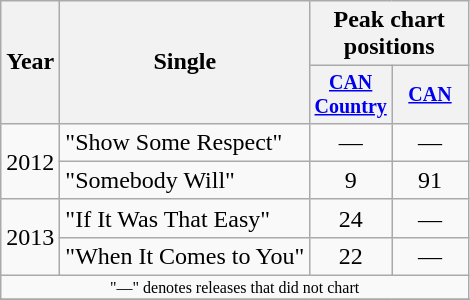<table class="wikitable" style="text-align:center;">
<tr>
<th rowspan="2">Year</th>
<th rowspan="2">Single</th>
<th colspan="2">Peak chart<br>positions</th>
</tr>
<tr style="font-size:smaller;">
<th width="45"><a href='#'>CAN Country</a><br></th>
<th width="45"><a href='#'>CAN</a><br></th>
</tr>
<tr>
<td rowspan="2">2012</td>
<td align="left">"Show Some Respect"</td>
<td>—</td>
<td>—</td>
</tr>
<tr>
<td align="left">"Somebody Will"</td>
<td>9</td>
<td>91</td>
</tr>
<tr>
<td rowspan="2">2013</td>
<td align="left">"If It Was That Easy"</td>
<td>24</td>
<td>—</td>
</tr>
<tr>
<td align="left">"When It Comes to You"</td>
<td>22</td>
<td>—</td>
</tr>
<tr>
<td colspan="4" style="font-size:8pt">"—" denotes releases that did not chart</td>
</tr>
<tr>
</tr>
</table>
